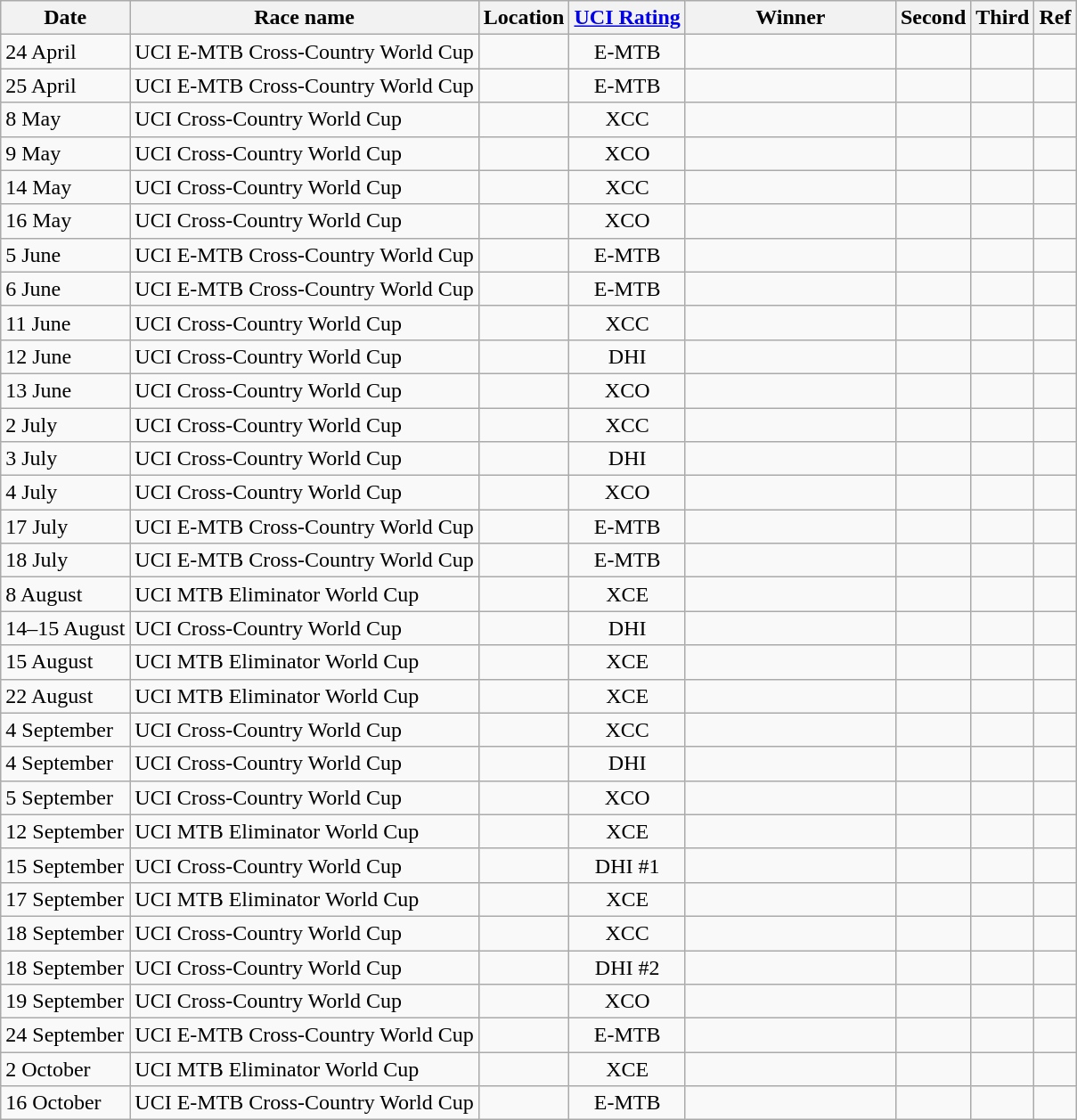<table class="wikitable sortable">
<tr>
<th>Date</th>
<th>Race name</th>
<th>Location</th>
<th><a href='#'>UCI Rating</a></th>
<th width=150px>Winner</th>
<th>Second</th>
<th>Third</th>
<th>Ref</th>
</tr>
<tr>
<td>24 April</td>
<td>UCI E-MTB Cross-Country World Cup</td>
<td></td>
<td align=center>E-MTB</td>
<td><br></td>
<td><br></td>
<td><br></td>
<td align=center></td>
</tr>
<tr>
<td>25 April</td>
<td>UCI E-MTB Cross-Country World Cup</td>
<td></td>
<td align=center>E-MTB</td>
<td><br></td>
<td><br></td>
<td><br></td>
<td align=center></td>
</tr>
<tr>
<td>8 May</td>
<td>UCI Cross-Country World Cup</td>
<td></td>
<td align=center>XCC</td>
<td><br></td>
<td><br></td>
<td><br></td>
<td align=center></td>
</tr>
<tr>
<td>9 May</td>
<td>UCI Cross-Country World Cup</td>
<td></td>
<td align=center>XCO</td>
<td><br></td>
<td><br></td>
<td><br></td>
<td align=center></td>
</tr>
<tr>
<td>14 May</td>
<td>UCI Cross-Country World Cup</td>
<td></td>
<td align=center>XCC</td>
<td><br></td>
<td><br></td>
<td><br></td>
<td align=center></td>
</tr>
<tr>
<td>16 May</td>
<td>UCI Cross-Country World Cup</td>
<td></td>
<td align=center>XCO</td>
<td><br></td>
<td><br></td>
<td><br></td>
<td align=center></td>
</tr>
<tr>
<td>5 June</td>
<td>UCI E-MTB Cross-Country World Cup</td>
<td></td>
<td align=center>E-MTB</td>
<td><br></td>
<td><br></td>
<td><br></td>
<td align=center></td>
</tr>
<tr>
<td>6 June</td>
<td>UCI E-MTB Cross-Country World Cup</td>
<td></td>
<td align=center>E-MTB</td>
<td><br></td>
<td><br></td>
<td><br></td>
<td align=center></td>
</tr>
<tr>
<td>11 June</td>
<td>UCI Cross-Country World Cup</td>
<td></td>
<td align=center>XCC</td>
<td><br></td>
<td><br></td>
<td><br></td>
<td align=center></td>
</tr>
<tr>
<td>12 June</td>
<td>UCI Cross-Country World Cup</td>
<td></td>
<td align=center>DHI</td>
<td><br></td>
<td><br></td>
<td><br></td>
<td align=center></td>
</tr>
<tr>
<td>13 June</td>
<td>UCI Cross-Country World Cup</td>
<td></td>
<td align=center>XCO</td>
<td><br></td>
<td><br></td>
<td><br></td>
<td align=center></td>
</tr>
<tr>
<td>2 July</td>
<td>UCI Cross-Country World Cup</td>
<td></td>
<td align=center>XCC</td>
<td><br></td>
<td><br></td>
<td><br></td>
<td align=center></td>
</tr>
<tr>
<td>3 July</td>
<td>UCI Cross-Country World Cup</td>
<td></td>
<td align=center>DHI</td>
<td><br></td>
<td><br></td>
<td><br></td>
<td align=center></td>
</tr>
<tr>
<td>4 July</td>
<td>UCI Cross-Country World Cup</td>
<td></td>
<td align=center>XCO</td>
<td><br></td>
<td><br></td>
<td><br></td>
<td align=center></td>
</tr>
<tr>
<td>17 July</td>
<td>UCI E-MTB Cross-Country World Cup</td>
<td></td>
<td align=center>E-MTB</td>
<td><br></td>
<td><br></td>
<td><br></td>
<td align=center></td>
</tr>
<tr>
<td>18 July</td>
<td>UCI E-MTB Cross-Country World Cup</td>
<td></td>
<td align=center>E-MTB</td>
<td><br></td>
<td><br></td>
<td><br></td>
<td align=center></td>
</tr>
<tr>
<td>8 August</td>
<td>UCI MTB Eliminator World Cup</td>
<td></td>
<td align=center>XCE</td>
<td><br></td>
<td><br></td>
<td><br></td>
<td align=center></td>
</tr>
<tr>
<td>14–15 August</td>
<td>UCI Cross-Country World Cup</td>
<td></td>
<td align=center>DHI</td>
<td><br></td>
<td><br></td>
<td><br></td>
<td align=center></td>
</tr>
<tr>
<td>15 August</td>
<td>UCI MTB Eliminator World Cup</td>
<td></td>
<td align=center>XCE</td>
<td><br></td>
<td><br></td>
<td><br></td>
<td align=center></td>
</tr>
<tr>
<td>22 August</td>
<td>UCI MTB Eliminator World Cup</td>
<td></td>
<td align=center>XCE</td>
<td><br></td>
<td><br></td>
<td><br></td>
<td align=center></td>
</tr>
<tr>
<td>4 September</td>
<td>UCI Cross-Country World Cup</td>
<td></td>
<td align=center>XCC</td>
<td><br></td>
<td><br></td>
<td><br></td>
<td align=center></td>
</tr>
<tr>
<td>4 September</td>
<td>UCI Cross-Country World Cup</td>
<td></td>
<td align=center>DHI</td>
<td><br></td>
<td><br></td>
<td><br></td>
<td align=center></td>
</tr>
<tr>
<td>5 September</td>
<td>UCI Cross-Country World Cup</td>
<td></td>
<td align=center>XCO</td>
<td><br></td>
<td><br></td>
<td><br></td>
<td align=center></td>
</tr>
<tr>
<td>12 September</td>
<td>UCI MTB Eliminator World Cup</td>
<td></td>
<td align=center>XCE</td>
<td><br></td>
<td><br></td>
<td><br></td>
<td align=center></td>
</tr>
<tr>
<td>15 September</td>
<td>UCI Cross-Country World Cup</td>
<td></td>
<td align=center>DHI #1</td>
<td><br></td>
<td><br></td>
<td><br></td>
<td align=center></td>
</tr>
<tr>
<td>17 September</td>
<td>UCI MTB Eliminator World Cup</td>
<td></td>
<td align=center>XCE</td>
<td><br></td>
<td><br></td>
<td><br></td>
<td align=center></td>
</tr>
<tr>
<td>18 September</td>
<td>UCI Cross-Country World Cup</td>
<td></td>
<td align=center>XCC</td>
<td><br></td>
<td><br></td>
<td><br></td>
<td align=center></td>
</tr>
<tr>
<td>18 September</td>
<td>UCI Cross-Country World Cup</td>
<td></td>
<td align=center>DHI #2</td>
<td><br></td>
<td><br></td>
<td><br></td>
<td align=center></td>
</tr>
<tr>
<td>19 September</td>
<td>UCI Cross-Country World Cup</td>
<td></td>
<td align=center>XCO</td>
<td><br></td>
<td><br></td>
<td><br></td>
<td align=center></td>
</tr>
<tr>
<td>24 September</td>
<td>UCI E-MTB Cross-Country World Cup</td>
<td></td>
<td align=center>E-MTB</td>
<td><br></td>
<td><br></td>
<td><br></td>
<td align=center></td>
</tr>
<tr>
<td>2 October</td>
<td>UCI MTB Eliminator World Cup</td>
<td></td>
<td align=center>XCE</td>
<td><br></td>
<td><br></td>
<td><br></td>
<td align=center></td>
</tr>
<tr>
<td>16 October</td>
<td>UCI E-MTB Cross-Country World Cup</td>
<td></td>
<td align=center>E-MTB</td>
<td><br></td>
<td><br></td>
<td><br></td>
<td align=center></td>
</tr>
</table>
